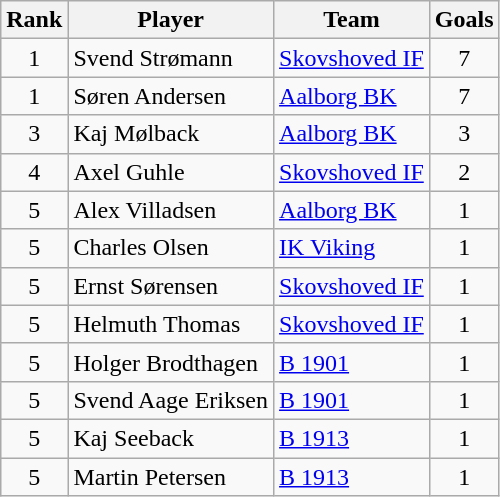<table class="wikitable" style="text-align:center">
<tr>
<th>Rank</th>
<th>Player</th>
<th>Team</th>
<th>Goals</th>
</tr>
<tr>
<td>1</td>
<td align=left> Svend Strømann</td>
<td align=left><a href='#'>Skovshoved IF</a></td>
<td>7</td>
</tr>
<tr>
<td>1</td>
<td align=left> Søren Andersen</td>
<td align=left><a href='#'>Aalborg BK</a></td>
<td>7</td>
</tr>
<tr>
<td>3</td>
<td align=left> Kaj Mølback</td>
<td align=left><a href='#'>Aalborg BK</a></td>
<td>3</td>
</tr>
<tr>
<td>4</td>
<td align=left> Axel Guhle</td>
<td align=left><a href='#'>Skovshoved IF</a></td>
<td>2</td>
</tr>
<tr>
<td>5</td>
<td align=left> Alex Villadsen</td>
<td align=left><a href='#'>Aalborg BK</a></td>
<td>1</td>
</tr>
<tr>
<td>5</td>
<td align=left> Charles Olsen</td>
<td align=left><a href='#'>IK Viking</a></td>
<td>1</td>
</tr>
<tr>
<td>5</td>
<td align=left> Ernst Sørensen</td>
<td align=left><a href='#'>Skovshoved IF</a></td>
<td>1</td>
</tr>
<tr>
<td>5</td>
<td align=left> Helmuth Thomas</td>
<td align=left><a href='#'>Skovshoved IF</a></td>
<td>1</td>
</tr>
<tr>
<td>5</td>
<td align=left> Holger Brodthagen</td>
<td align=left><a href='#'>B 1901</a></td>
<td>1</td>
</tr>
<tr>
<td>5</td>
<td align=left> Svend Aage Eriksen</td>
<td align=left><a href='#'>B 1901</a></td>
<td>1</td>
</tr>
<tr>
<td>5</td>
<td align=left> Kaj Seeback</td>
<td align=left><a href='#'>B 1913</a></td>
<td>1</td>
</tr>
<tr>
<td>5</td>
<td align=left> Martin Petersen</td>
<td align=left><a href='#'>B 1913</a></td>
<td>1</td>
</tr>
</table>
